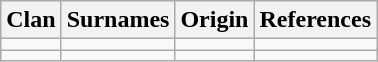<table class="wikitable">
<tr>
<th>Clan</th>
<th>Surnames</th>
<th>Origin</th>
<th>References</th>
</tr>
<tr>
<td></td>
<td></td>
<td></td>
<td></td>
</tr>
<tr>
<td></td>
<td></td>
<td></td>
<td></td>
</tr>
</table>
